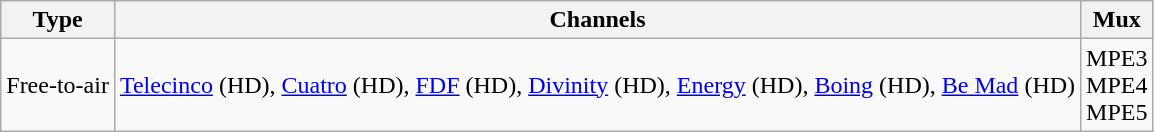<table class="wikitable">
<tr>
<th>Type</th>
<th>Channels</th>
<th>Mux</th>
</tr>
<tr valign="center">
<td>Free-to-air</td>
<td><a href='#'>Telecinco</a> (HD), <a href='#'>Cuatro</a> (HD), <a href='#'>FDF</a> (HD), <a href='#'>Divinity</a> (HD), <a href='#'>Energy</a> (HD), <a href='#'>Boing</a> (HD), <a href='#'>Be Mad</a> (HD)</td>
<td>MPE3<br>MPE4<br>MPE5</td>
</tr>
</table>
